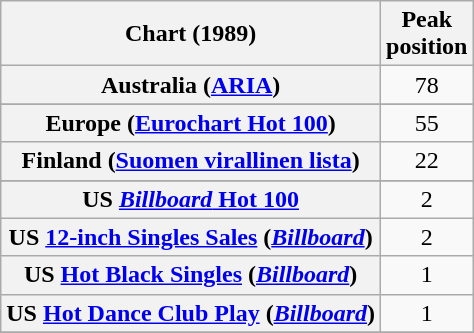<table class="wikitable sortable plainrowheaders" style="text-align:center">
<tr>
<th>Chart (1989)</th>
<th>Peak<br>position</th>
</tr>
<tr>
<th scope="row">Australia (<a href='#'>ARIA</a>)</th>
<td>78</td>
</tr>
<tr>
</tr>
<tr>
</tr>
<tr>
</tr>
<tr>
<th scope="row">Europe (<a href='#'>Eurochart Hot 100</a>)</th>
<td>55</td>
</tr>
<tr>
<th scope="row">Finland (<a href='#'>Suomen virallinen lista</a>)</th>
<td>22</td>
</tr>
<tr>
</tr>
<tr>
</tr>
<tr>
</tr>
<tr>
</tr>
<tr>
</tr>
<tr>
</tr>
<tr>
<th scope="row">US <a href='#'><em>Billboard</em> Hot 100</a></th>
<td>2</td>
</tr>
<tr>
<th scope="row">US <a href='#'>12-inch Singles Sales</a> (<em><a href='#'>Billboard</a></em>)</th>
<td>2</td>
</tr>
<tr>
<th scope="row">US <a href='#'>Hot Black Singles</a> (<em><a href='#'>Billboard</a></em>)</th>
<td>1</td>
</tr>
<tr>
<th scope="row">US <a href='#'>Hot Dance Club Play</a> (<em><a href='#'>Billboard</a></em>)</th>
<td>1</td>
</tr>
<tr>
</tr>
</table>
